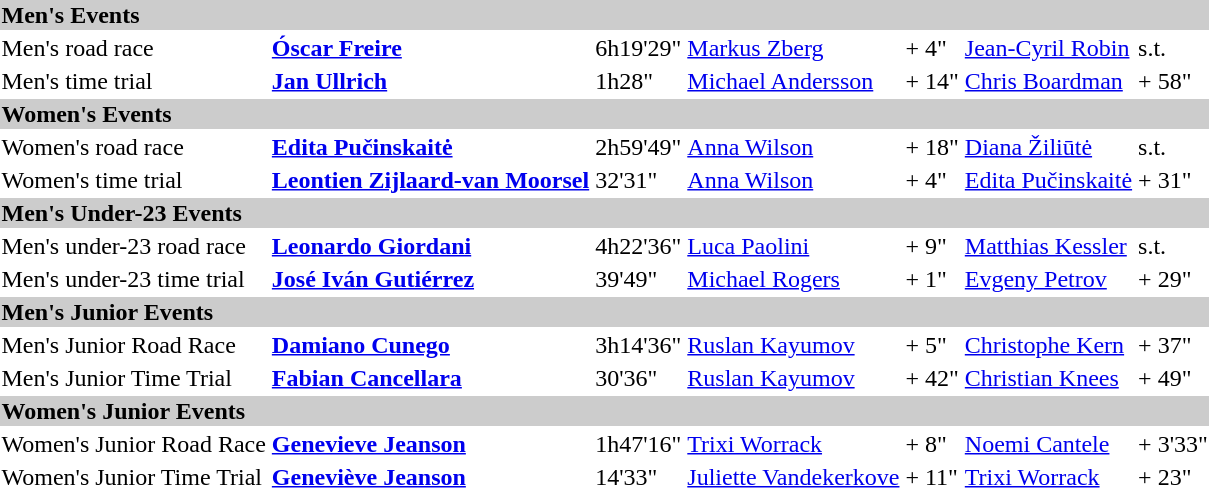<table>
<tr bgcolor="#cccccc">
<td colspan=7><strong>Men's Events</strong></td>
</tr>
<tr>
<td>Men's road race <br></td>
<td><strong><a href='#'>Óscar Freire</a></strong><br><small></small></td>
<td>6h19'29"</td>
<td><a href='#'>Markus Zberg</a><br><small></small></td>
<td>+ 4"</td>
<td><a href='#'>Jean-Cyril Robin</a><br><small></small></td>
<td>s.t.</td>
</tr>
<tr>
<td>Men's time trial<br></td>
<td><strong><a href='#'>Jan Ullrich</a></strong><br><small></small></td>
<td>1h28"</td>
<td><a href='#'>Michael Andersson</a><br><small></small></td>
<td>+ 14"</td>
<td><a href='#'>Chris Boardman</a><br><small></small></td>
<td>+ 58"</td>
</tr>
<tr bgcolor="#cccccc">
<td colspan=7><strong>Women's Events</strong></td>
</tr>
<tr>
<td>Women's road race<br></td>
<td><strong><a href='#'>Edita Pučinskaitė</a></strong><br><small></small></td>
<td>2h59'49"</td>
<td><a href='#'>Anna Wilson</a><br><small></small></td>
<td>+ 18"</td>
<td><a href='#'>Diana Žiliūtė</a><br><small></small></td>
<td>s.t.</td>
</tr>
<tr>
<td>Women's time trial<br></td>
<td><strong><a href='#'>Leontien Zijlaard-van Moorsel</a></strong><br><small></small></td>
<td>32'31"</td>
<td><a href='#'>Anna Wilson</a><br><small></small></td>
<td>+ 4"</td>
<td><a href='#'>Edita Pučinskaitė</a><br><small></small></td>
<td>+ 31"</td>
</tr>
<tr bgcolor="#cccccc">
<td colspan=7><strong>Men's Under-23 Events</strong></td>
</tr>
<tr>
<td>Men's under-23 road race<br></td>
<td><strong><a href='#'>Leonardo Giordani</a></strong><br><small></small></td>
<td>4h22'36"</td>
<td><a href='#'>Luca Paolini</a><br><small></small></td>
<td>+ 9"</td>
<td><a href='#'>Matthias Kessler</a><br><small></small></td>
<td>s.t.</td>
</tr>
<tr>
<td>Men's under-23 time trial<br></td>
<td><strong><a href='#'>José Iván Gutiérrez</a></strong><br><small></small></td>
<td>39'49"</td>
<td><a href='#'>Michael Rogers</a><br><small></small></td>
<td>+ 1"</td>
<td><a href='#'>Evgeny Petrov</a><br><small></small></td>
<td>+ 29"</td>
</tr>
<tr bgcolor="#cccccc">
<td colspan=7><strong>Men's Junior Events</strong></td>
</tr>
<tr>
<td>Men's Junior Road Race<br></td>
<td><strong><a href='#'>Damiano Cunego</a></strong><br><small></small></td>
<td>3h14'36"</td>
<td><a href='#'>Ruslan Kayumov</a><br><small></small></td>
<td>+ 5"</td>
<td><a href='#'>Christophe Kern</a><br><small></small></td>
<td>+ 37"</td>
</tr>
<tr>
<td>Men's Junior Time Trial<br></td>
<td><strong><a href='#'>Fabian Cancellara</a></strong><br><small></small></td>
<td>30'36"</td>
<td><a href='#'>Ruslan Kayumov</a><br><small></small></td>
<td>+ 42"</td>
<td><a href='#'>Christian Knees</a><br><small></small></td>
<td>+ 49"</td>
</tr>
<tr bgcolor="#cccccc">
<td colspan=7><strong>Women's Junior Events</strong></td>
</tr>
<tr>
<td>Women's Junior Road Race<br></td>
<td><strong><a href='#'>Genevieve Jeanson</a></strong><br><small></small></td>
<td>1h47'16"</td>
<td><a href='#'>Trixi Worrack</a><br><small></small></td>
<td>+ 8"</td>
<td><a href='#'>Noemi Cantele</a><br><small></small></td>
<td>+ 3'33"</td>
</tr>
<tr>
<td>Women's Junior Time Trial<br></td>
<td><strong><a href='#'>Geneviève Jeanson</a></strong><br><small></small></td>
<td>14'33"</td>
<td><a href='#'>Juliette Vandekerkove</a><br><small></small></td>
<td>+ 11"</td>
<td><a href='#'>Trixi Worrack</a><br><small></small></td>
<td>+ 23"</td>
</tr>
<tr>
</tr>
</table>
